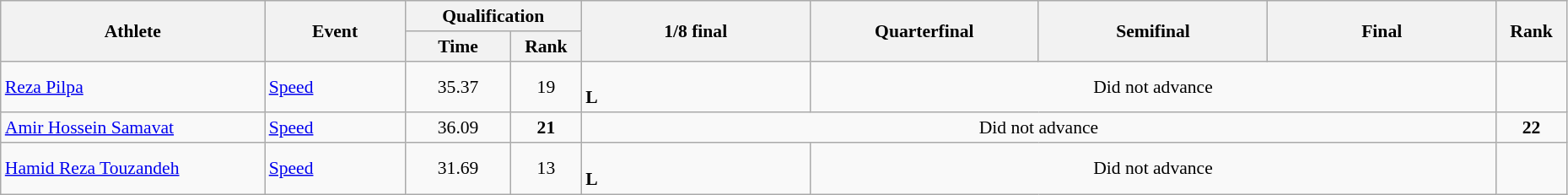<table class="wikitable" width="98%" style="text-align:center; font-size:90%">
<tr>
<th rowspan="2" width="15%">Athlete</th>
<th rowspan="2" width="8%">Event</th>
<th colspan="2" width="10%">Qualification</th>
<th rowspan="2" width="13%">1/8 final</th>
<th rowspan="2" width="13%">Quarterfinal</th>
<th rowspan="2" width="13%">Semifinal</th>
<th rowspan="2" width="13%">Final</th>
<th rowspan="2" width="4%">Rank</th>
</tr>
<tr>
<th width="6%">Time</th>
<th>Rank</th>
</tr>
<tr>
<td align="left"><a href='#'>Reza Pilpa</a></td>
<td align="left"><a href='#'>Speed</a></td>
<td>35.37</td>
<td>19 <strong></strong></td>
<td align="left"><br><strong>L</strong></td>
<td colspan=3>Did not advance</td>
<td align=center><strong></strong></td>
</tr>
<tr>
<td align="left"><a href='#'>Amir Hossein Samavat</a></td>
<td align="left"><a href='#'>Speed</a></td>
<td>36.09</td>
<td><strong>21</strong></td>
<td colspan=4>Did not advance</td>
<td align=center><strong>22</strong></td>
</tr>
<tr>
<td align="left"><a href='#'>Hamid Reza Touzandeh</a></td>
<td align="left"><a href='#'>Speed</a></td>
<td>31.69</td>
<td>13 <strong></strong></td>
<td align="left"><br><strong>L</strong></td>
<td colspan=3>Did not advance</td>
<td align=center><strong></strong></td>
</tr>
</table>
